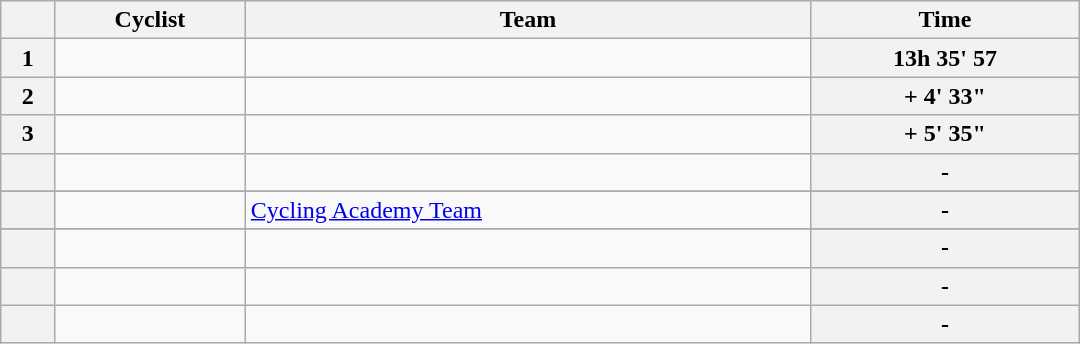<table class="wikitable" style="width:45em;margin-bottom:0;">
<tr>
<th></th>
<th>Cyclist</th>
<th>Team</th>
<th>Time</th>
</tr>
<tr>
<th style="text-align:center">1</th>
<td></td>
<td></td>
<th style="text-align:center">13h 35' 57</th>
</tr>
<tr>
<th style="text-align:center">2</th>
<td></td>
<td></td>
<th style="text-align:center">+ 4' 33"</th>
</tr>
<tr>
<th style="text-align:center">3</th>
<td></td>
<td></td>
<th style="text-align:center">+ 5' 35"</th>
</tr>
<tr>
<th style="text-align:center"></th>
<td></td>
<td></td>
<th style="text-align:center">-</th>
</tr>
<tr>
</tr>
<tr>
<th style="text-align:center"></th>
<td></td>
<td><a href='#'>Cycling Academy Team</a></td>
<th style="text-align:center">-</th>
</tr>
<tr>
</tr>
<tr>
<th style="text-align:center"></th>
<td></td>
<td></td>
<th style="text-align:center">-</th>
</tr>
<tr>
<th style="text-align:center"></th>
<td></td>
<td></td>
<th style="text-align:center">-</th>
</tr>
<tr>
<th style="text-align:center "></th>
<td></td>
<td></td>
<th style="text-align:center">-</th>
</tr>
</table>
